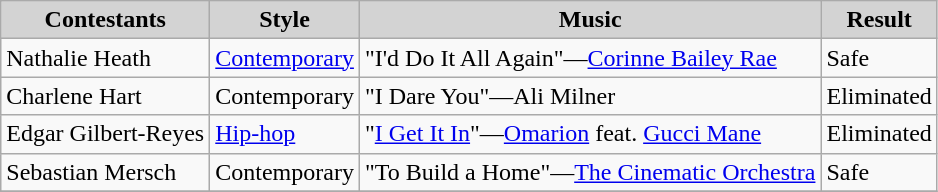<table class="wikitable">
<tr align="center" bgcolor="lightgrey">
<td><strong>Contestants</strong></td>
<td><strong>Style</strong></td>
<td><strong>Music</strong></td>
<td><strong>Result</strong></td>
</tr>
<tr>
<td>Nathalie Heath</td>
<td><a href='#'>Contemporary</a></td>
<td>"I'd Do It All Again"—<a href='#'>Corinne Bailey Rae</a></td>
<td>Safe</td>
</tr>
<tr>
<td>Charlene Hart</td>
<td>Contemporary</td>
<td>"I Dare You"—Ali Milner</td>
<td>Eliminated</td>
</tr>
<tr>
<td>Edgar Gilbert-Reyes</td>
<td><a href='#'>Hip-hop</a></td>
<td>"<a href='#'>I Get It In</a>"—<a href='#'>Omarion</a> feat. <a href='#'>Gucci Mane</a></td>
<td>Eliminated</td>
</tr>
<tr>
<td>Sebastian Mersch</td>
<td>Contemporary</td>
<td>"To Build a Home"—<a href='#'>The Cinematic Orchestra</a></td>
<td>Safe</td>
</tr>
<tr>
</tr>
</table>
